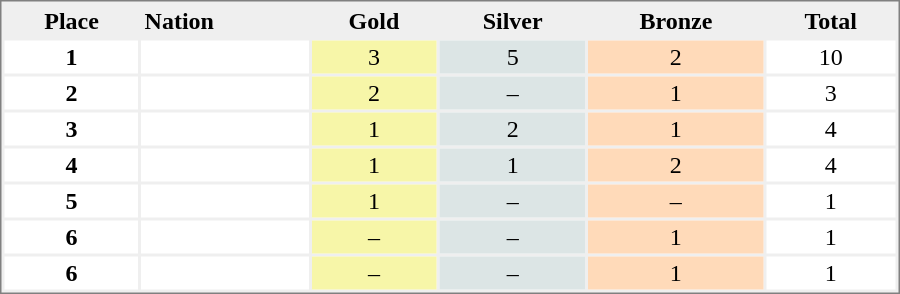<table style="border-style:solid;border-width:1px;border-color:#808080;background-color:#EFEFEF" cellspacing="2" cellpadding="2" width="600px">
<tr bgcolor="#EFEFEF">
<th align="center">Place</th>
<th align="left">Nation</th>
<th align="center">Gold</th>
<th align="center">Silver</th>
<th align="center">Bronze</th>
<th align="center">Total</th>
</tr>
<tr align="center" valign="top" bgcolor="#FFFFFF">
<th>1</th>
<td align="left"></td>
<td style="background:#F7F6A8;">3</td>
<td style="background:#DCE5E5;">5</td>
<td style="background:#FFDAB9;">2</td>
<td>10</td>
</tr>
<tr align="center" valign="top" bgcolor="#FFFFFF">
<th>2</th>
<td align="left"></td>
<td style="background:#F7F6A8;">2</td>
<td style="background:#DCE5E5;">–</td>
<td style="background:#FFDAB9;">1</td>
<td>3</td>
</tr>
<tr align="center" valign="top" bgcolor="#FFFFFF">
<th>3</th>
<td align="left"></td>
<td style="background:#F7F6A8;">1</td>
<td style="background:#DCE5E5;">2</td>
<td style="background:#FFDAB9;">1</td>
<td>4</td>
</tr>
<tr align="center" valign="top" bgcolor="#FFFFFF">
<th>4</th>
<td align="left"></td>
<td style="background:#F7F6A8;">1</td>
<td style="background:#DCE5E5;">1</td>
<td style="background:#FFDAB9;">2</td>
<td>4</td>
</tr>
<tr align="center" valign="top" bgcolor="#FFFFFF">
<th>5</th>
<td align="left"></td>
<td style="background:#F7F6A8;">1</td>
<td style="background:#DCE5E5;">–</td>
<td style="background:#FFDAB9;">–</td>
<td>1</td>
</tr>
<tr align="center" valign="top" bgcolor="#FFFFFF">
<th>6</th>
<td align="left"></td>
<td style="background:#F7F6A8;">–</td>
<td style="background:#DCE5E5;">–</td>
<td style="background:#FFDAB9;">1</td>
<td>1</td>
</tr>
<tr align="center" valign="top" bgcolor="#FFFFFF">
<th>6</th>
<td align="left"></td>
<td style="background:#F7F6A8;">–</td>
<td style="background:#DCE5E5;">–</td>
<td style="background:#FFDAB9;">1</td>
<td>1</td>
</tr>
</table>
